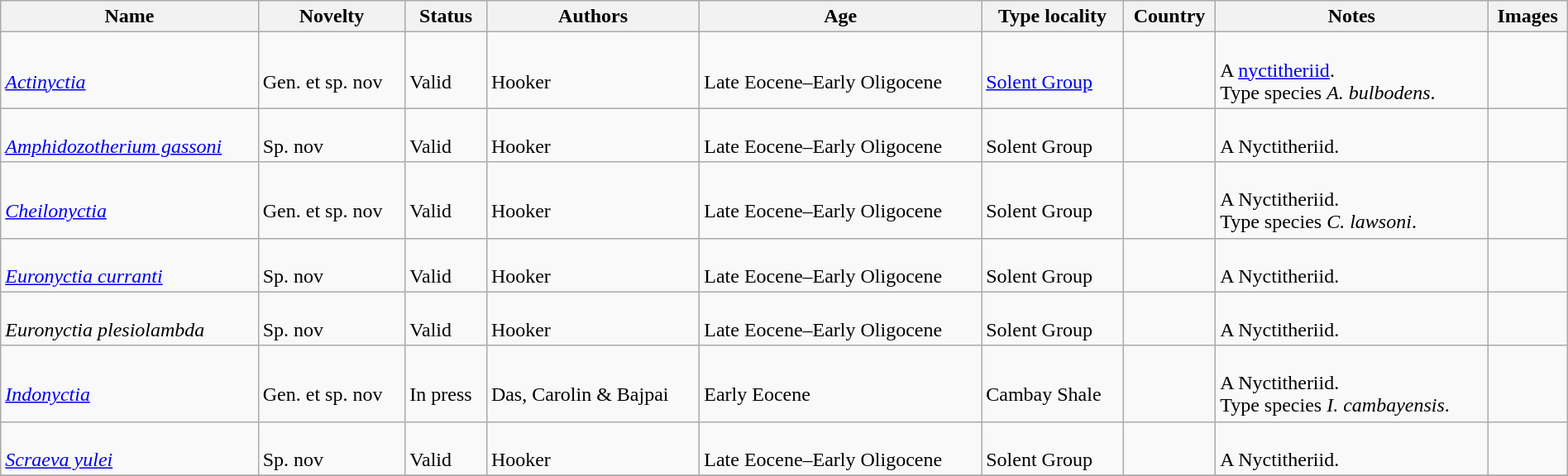<table class="wikitable sortable" align="center" width="100%">
<tr>
<th>Name</th>
<th>Novelty</th>
<th>Status</th>
<th>Authors</th>
<th>Age</th>
<th>Type locality</th>
<th>Country</th>
<th>Notes</th>
<th>Images</th>
</tr>
<tr>
<td><br><em><a href='#'>Actinyctia</a></em></td>
<td><br>Gen. et sp. nov</td>
<td><br>Valid</td>
<td><br>Hooker</td>
<td><br>Late Eocene–Early Oligocene</td>
<td><br><a href='#'>Solent Group</a></td>
<td><br></td>
<td><br>A <a href='#'>nyctitheriid</a>.<br> Type species <em>A. bulbodens</em>.</td>
<td></td>
</tr>
<tr>
<td><br><em><a href='#'>Amphidozotherium gassoni</a></em></td>
<td><br>Sp. nov</td>
<td><br>Valid</td>
<td><br>Hooker</td>
<td><br>Late Eocene–Early Oligocene</td>
<td><br>Solent Group</td>
<td><br></td>
<td><br>A Nyctitheriid.</td>
<td></td>
</tr>
<tr>
<td><br><em><a href='#'>Cheilonyctia</a></em></td>
<td><br>Gen. et sp. nov</td>
<td><br>Valid</td>
<td><br>Hooker</td>
<td><br>Late Eocene–Early Oligocene</td>
<td><br>Solent Group</td>
<td><br></td>
<td><br>A Nyctitheriid.<br> Type species <em>C. lawsoni</em>.</td>
<td></td>
</tr>
<tr>
<td><br><em><a href='#'>Euronyctia curranti</a></em></td>
<td><br>Sp. nov</td>
<td><br>Valid</td>
<td><br>Hooker</td>
<td><br>Late Eocene–Early Oligocene</td>
<td><br>Solent Group</td>
<td><br></td>
<td><br>A Nyctitheriid.</td>
<td></td>
</tr>
<tr>
<td><br><em>Euronyctia plesiolambda</em></td>
<td><br>Sp. nov</td>
<td><br>Valid</td>
<td><br>Hooker</td>
<td><br>Late Eocene–Early Oligocene</td>
<td><br>Solent Group</td>
<td><br></td>
<td><br>A Nyctitheriid.</td>
<td></td>
</tr>
<tr>
<td><br><em><a href='#'>Indonyctia</a></em></td>
<td><br>Gen. et sp. nov</td>
<td><br>In press</td>
<td><br>Das, Carolin & Bajpai</td>
<td><br>Early Eocene</td>
<td><br>Cambay Shale</td>
<td><br></td>
<td><br>A Nyctitheriid.<br> Type species <em>I. cambayensis</em>.</td>
<td></td>
</tr>
<tr>
<td><br><em><a href='#'>Scraeva yulei</a></em></td>
<td><br>Sp. nov</td>
<td><br>Valid</td>
<td><br>Hooker</td>
<td><br>Late Eocene–Early Oligocene</td>
<td><br>Solent Group</td>
<td><br></td>
<td><br>A Nyctitheriid.</td>
<td></td>
</tr>
<tr>
</tr>
</table>
